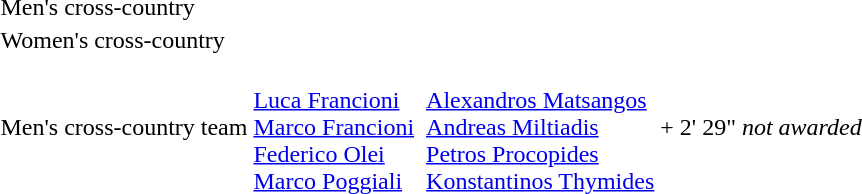<table>
<tr>
<td>Men's cross-country<br></td>
<td></td>
<td></td>
<td></td>
<td></td>
<td></td>
<td></td>
</tr>
<tr>
<td>Women's cross-country<br></td>
<td></td>
<td></td>
<td></td>
<td></td>
<td></td>
<td></td>
</tr>
<tr>
<td>Men's cross-country team<br></td>
<td><br><a href='#'>Luca Francioni</a><br><a href='#'>Marco Francioni</a><br><a href='#'>Federico Olei</a><br><a href='#'>Marco Poggiali</a></td>
<td></td>
<td><br><a href='#'>Alexandros Matsangos</a><br><a href='#'>Andreas Miltiadis</a><br><a href='#'>Petros Procopides</a><br><a href='#'>Konstantinos Thymides</a></td>
<td>+ 2' 29"</td>
<td colspan=2><em>not awarded</em></td>
</tr>
</table>
